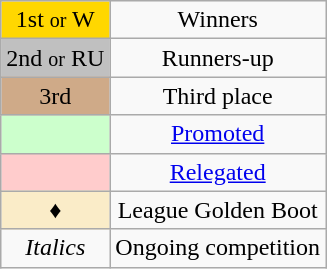<table class="wikitable" style="text-align:center">
<tr>
<td style=background:gold>1st <small>or</small> W</td>
<td>Winners</td>
</tr>
<tr>
<td style=background:silver>2nd <small>or</small> RU</td>
<td>Runners-up</td>
</tr>
<tr>
<td style=background:#CFAA88>3rd</td>
<td>Third place</td>
</tr>
<tr>
<td style=background:#cfc;"></td>
<td><a href='#'>Promoted</a></td>
</tr>
<tr>
<td style=background:#FFCCCC></td>
<td><a href='#'>Relegated</a></td>
</tr>
<tr>
<td style=background:#FAECC8;">♦</td>
<td>League Golden Boot</td>
</tr>
<tr>
<td><em>Italics</em></td>
<td>Ongoing competition</td>
</tr>
</table>
